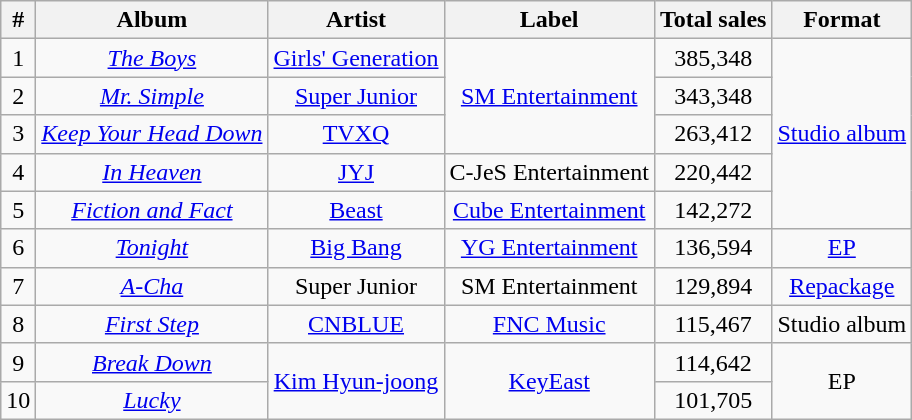<table class="wikitable" style="text-align: center">
<tr>
<th>#</th>
<th>Album</th>
<th>Artist</th>
<th>Label</th>
<th>Total sales</th>
<th>Format</th>
</tr>
<tr>
<td>1</td>
<td><em><a href='#'>The Boys</a></em></td>
<td><a href='#'>Girls' Generation</a></td>
<td rowspan="3"><a href='#'>SM Entertainment</a></td>
<td>385,348</td>
<td rowspan="5"><a href='#'>Studio album</a></td>
</tr>
<tr>
<td>2</td>
<td><em><a href='#'>Mr. Simple</a></em></td>
<td><a href='#'>Super Junior</a></td>
<td>343,348</td>
</tr>
<tr>
<td>3</td>
<td><em><a href='#'>Keep Your Head Down</a></em></td>
<td><a href='#'>TVXQ</a></td>
<td>263,412</td>
</tr>
<tr>
<td>4</td>
<td><em><a href='#'>In Heaven</a></em></td>
<td><a href='#'>JYJ</a></td>
<td>C-JeS Entertainment</td>
<td>220,442</td>
</tr>
<tr>
<td>5</td>
<td><em><a href='#'>Fiction and Fact</a></em></td>
<td><a href='#'>Beast</a></td>
<td><a href='#'>Cube Entertainment</a></td>
<td>142,272</td>
</tr>
<tr>
<td>6</td>
<td><em><a href='#'>Tonight</a></em></td>
<td><a href='#'>Big Bang</a></td>
<td><a href='#'>YG Entertainment</a></td>
<td>136,594</td>
<td><a href='#'>EP</a></td>
</tr>
<tr>
<td>7</td>
<td><em><a href='#'>A-Cha</a></em></td>
<td>Super Junior</td>
<td>SM Entertainment</td>
<td>129,894</td>
<td><a href='#'>Repackage</a></td>
</tr>
<tr>
<td>8</td>
<td><em><a href='#'>First Step</a></em></td>
<td><a href='#'>CNBLUE</a></td>
<td><a href='#'>FNC Music</a></td>
<td>115,467</td>
<td>Studio album</td>
</tr>
<tr>
<td>9</td>
<td><em><a href='#'>Break Down</a></em></td>
<td rowspan="2"><a href='#'>Kim Hyun-joong</a></td>
<td rowspan="2"><a href='#'>KeyEast</a></td>
<td>114,642</td>
<td rowspan="2">EP</td>
</tr>
<tr>
<td>10</td>
<td><em><a href='#'>Lucky</a></em></td>
<td>101,705</td>
</tr>
</table>
